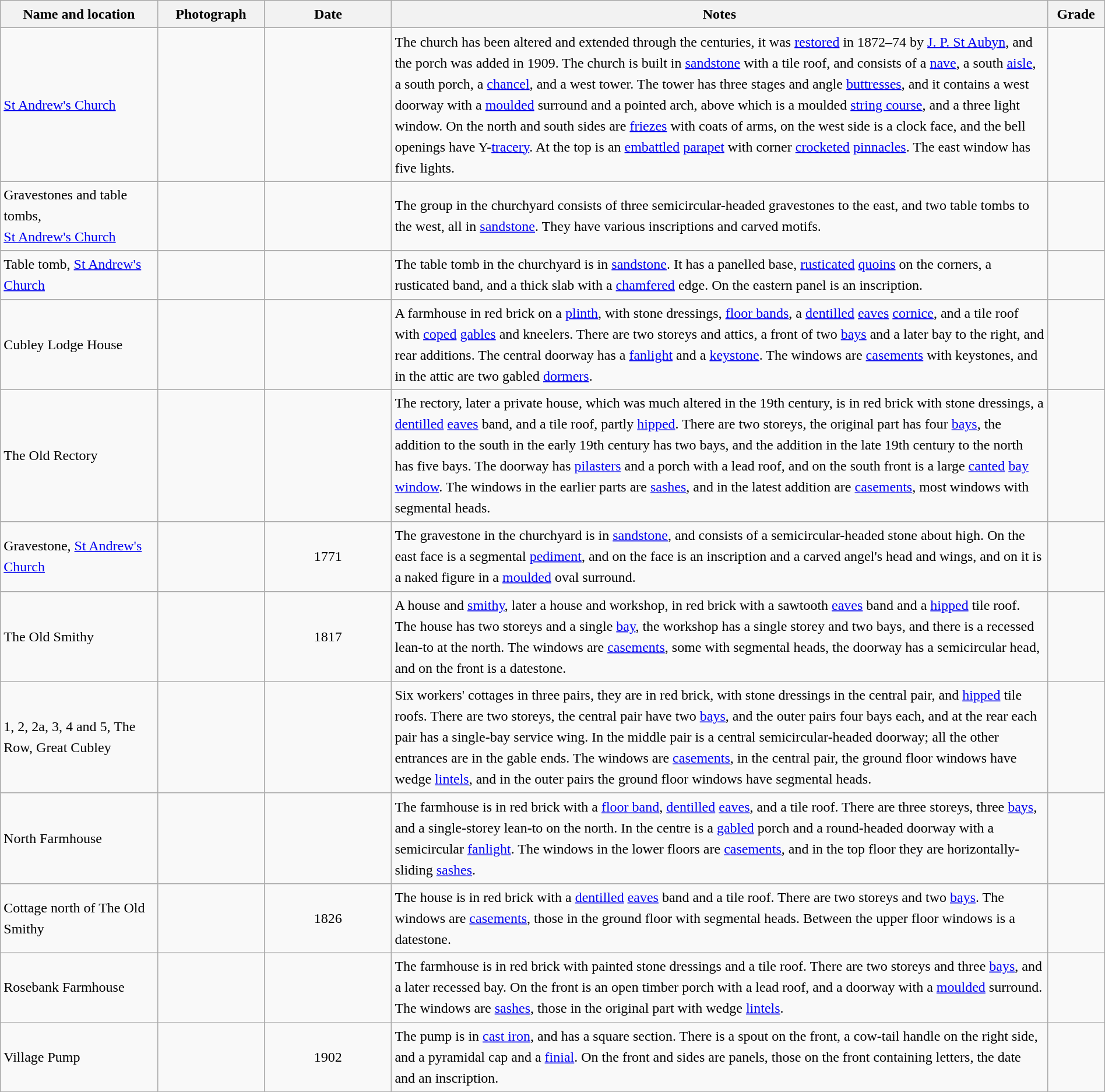<table class="wikitable sortable plainrowheaders" style="width:100%; border:0; text-align:left; line-height:150%;">
<tr>
<th scope="col"  style="width:150px">Name and location</th>
<th scope="col"  style="width:100px" class="unsortable">Photograph</th>
<th scope="col"  style="width:120px">Date</th>
<th scope="col"  style="width:650px" class="unsortable">Notes</th>
<th scope="col"  style="width:50px">Grade</th>
</tr>
<tr>
<td><a href='#'>St Andrew's Church</a><br><small></small></td>
<td></td>
<td align="center"></td>
<td>The church has been altered and extended through the centuries, it was <a href='#'>restored</a> in 1872–74 by <a href='#'>J. P. St Aubyn</a>, and the porch was added in 1909.  The church is built in <a href='#'>sandstone</a> with a tile roof, and consists of a <a href='#'>nave</a>, a south <a href='#'>aisle</a>, a south porch, a <a href='#'>chancel</a>, and a west tower.  The tower has three stages and angle <a href='#'>buttresses</a>, and it contains a west doorway with a <a href='#'>moulded</a> surround and a pointed arch, above which is a moulded <a href='#'>string course</a>, and a three light window.  On the north and south sides are <a href='#'>friezes</a> with coats of arms, on the west side is a clock face, and the bell openings have Y-<a href='#'>tracery</a>.  At the top is an <a href='#'>embattled</a> <a href='#'>parapet</a> with corner <a href='#'>crocketed</a> <a href='#'>pinnacles</a>.  The east window has five lights.</td>
<td align="center" ></td>
</tr>
<tr>
<td>Gravestones and table tombs,<br><a href='#'>St Andrew's Church</a><br><small></small></td>
<td></td>
<td align="center"></td>
<td>The group in the churchyard consists of three semicircular-headed gravestones to the east, and two table tombs to the west, all in <a href='#'>sandstone</a>.  They have various inscriptions and carved motifs.</td>
<td align="center" ></td>
</tr>
<tr>
<td>Table tomb, <a href='#'>St Andrew's Church</a><br><small></small></td>
<td></td>
<td align="center"></td>
<td>The table tomb in the churchyard is in <a href='#'>sandstone</a>.  It has a panelled base, <a href='#'>rusticated</a> <a href='#'>quoins</a> on the corners, a rusticated band, and a thick slab with a <a href='#'>chamfered</a> edge.  On the eastern panel is an inscription.</td>
<td align="center" ></td>
</tr>
<tr>
<td>Cubley Lodge House<br><small></small></td>
<td></td>
<td align="center"></td>
<td>A farmhouse in red brick on a <a href='#'>plinth</a>, with stone dressings, <a href='#'>floor bands</a>, a <a href='#'>dentilled</a> <a href='#'>eaves</a> <a href='#'>cornice</a>, and a tile roof with <a href='#'>coped</a> <a href='#'>gables</a> and kneelers.  There are two storeys and attics, a front of two <a href='#'>bays</a> and a later bay to the right, and rear additions. The central doorway has a <a href='#'>fanlight</a> and a <a href='#'>keystone</a>.  The windows are <a href='#'>casements</a> with keystones, and in the attic are two gabled <a href='#'>dormers</a>.</td>
<td align="center" ></td>
</tr>
<tr>
<td>The Old Rectory<br><small></small></td>
<td></td>
<td align="center"></td>
<td>The rectory, later a private house, which was much altered in the 19th century, is in red brick with stone dressings, a <a href='#'>dentilled</a> <a href='#'>eaves</a> band, and a tile roof, partly <a href='#'>hipped</a>. There are two storeys, the original part has four <a href='#'>bays</a>, the addition to the south in the early 19th century has two bays, and the addition in the late 19th century to the north has five bays.  The doorway has <a href='#'>pilasters</a> and a porch with a lead roof, and on the south front is a large <a href='#'>canted</a> <a href='#'>bay window</a>.  The windows in the earlier parts are <a href='#'>sashes</a>, and in the latest addition are <a href='#'>casements</a>, most windows with segmental heads.</td>
<td align="center" ></td>
</tr>
<tr>
<td>Gravestone, <a href='#'>St Andrew's Church</a><br><small></small></td>
<td></td>
<td align="center">1771</td>
<td>The gravestone in the churchyard is in <a href='#'>sandstone</a>, and consists of a semicircular-headed stone about  high.  On the east face is a segmental <a href='#'>pediment</a>, and on the face is an inscription and a carved angel's head and wings, and on it is a naked figure in a <a href='#'>moulded</a> oval surround.</td>
<td align="center" ></td>
</tr>
<tr>
<td>The Old Smithy<br><small></small></td>
<td></td>
<td align="center">1817</td>
<td>A house and <a href='#'>smithy</a>, later a house and workshop, in red brick with a sawtooth <a href='#'>eaves</a> band and a <a href='#'>hipped</a> tile roof.  The house has two storeys and a single <a href='#'>bay</a>, the workshop has a single storey and two bays, and there is a recessed lean-to at the north.  The windows are <a href='#'>casements</a>, some with segmental heads, the doorway has a semicircular head, and on the front is a datestone.</td>
<td align="center" ></td>
</tr>
<tr>
<td>1, 2, 2a, 3, 4 and 5, The Row, Great Cubley<br><small></small></td>
<td></td>
<td align="center"></td>
<td>Six workers' cottages in three pairs, they are in red brick, with stone dressings in the central pair, and <a href='#'>hipped</a> tile roofs.  There are two storeys, the central pair have two <a href='#'>bays</a>, and the outer pairs four bays each, and at the rear each pair has a single-bay service wing.  In the middle pair is a central semicircular-headed doorway; all the other entrances are in the gable ends.  The windows are <a href='#'>casements</a>, in the central pair, the ground floor windows have wedge <a href='#'>lintels</a>, and in the outer pairs the ground floor windows have segmental heads.</td>
<td align="center" ></td>
</tr>
<tr>
<td>North Farmhouse<br><small></small></td>
<td></td>
<td align="center"></td>
<td>The farmhouse is in red brick with a <a href='#'>floor band</a>, <a href='#'>dentilled</a> <a href='#'>eaves</a>, and a tile roof.  There are three storeys, three <a href='#'>bays</a>, and a single-storey lean-to on the north.  In the centre is a <a href='#'>gabled</a> porch and a round-headed doorway with a semicircular <a href='#'>fanlight</a>.  The windows in the lower floors are <a href='#'>casements</a>, and in the top floor they are horizontally-sliding <a href='#'>sashes</a>.</td>
<td align="center" ></td>
</tr>
<tr>
<td>Cottage north of The Old Smithy<br><small></small></td>
<td></td>
<td align="center">1826</td>
<td>The house is in red brick with a <a href='#'>dentilled</a> <a href='#'>eaves</a> band and a tile roof.  There are two storeys and two <a href='#'>bays</a>.  The windows are <a href='#'>casements</a>, those in the ground floor with segmental heads.  Between the upper floor windows is a datestone.</td>
<td align="center" ></td>
</tr>
<tr>
<td>Rosebank Farmhouse<br><small></small></td>
<td></td>
<td align="center"></td>
<td>The farmhouse is in red brick with painted stone dressings and a tile roof.  There are two storeys and three <a href='#'>bays</a>, and a later recessed bay.  On the front is an open timber porch with a lead roof, and a doorway with a <a href='#'>moulded</a> surround.  The windows are <a href='#'>sashes</a>, those in the original part with wedge <a href='#'>lintels</a>.</td>
<td align="center" ></td>
</tr>
<tr>
<td>Village Pump<br><small></small></td>
<td></td>
<td align="center">1902</td>
<td>The pump is in <a href='#'>cast iron</a>, and has a square section.  There is a spout on the front, a cow-tail handle on the right side, and a pyramidal cap and a <a href='#'>finial</a>.  On the front and sides are panels, those on the front containing letters, the date and an inscription.</td>
<td align="center" ></td>
</tr>
<tr>
</tr>
</table>
